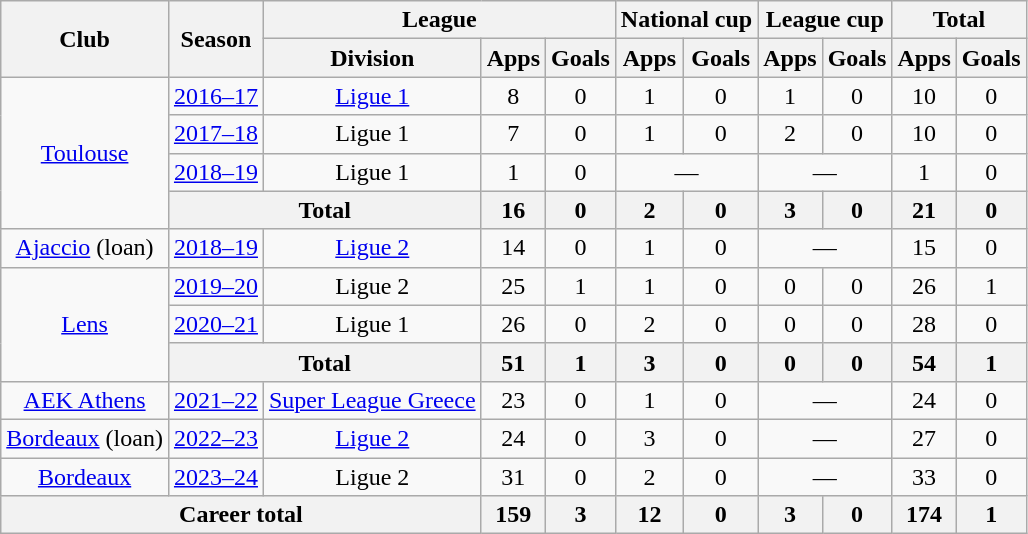<table class="wikitable" style="text-align:center">
<tr>
<th rowspan="2">Club</th>
<th rowspan="2">Season</th>
<th colspan="3">League</th>
<th colspan="2">National cup</th>
<th colspan="2">League cup</th>
<th colspan="2">Total</th>
</tr>
<tr>
<th>Division</th>
<th>Apps</th>
<th>Goals</th>
<th>Apps</th>
<th>Goals</th>
<th>Apps</th>
<th>Goals</th>
<th>Apps</th>
<th>Goals</th>
</tr>
<tr>
<td rowspan="4"><a href='#'>Toulouse</a></td>
<td><a href='#'>2016–17</a></td>
<td><a href='#'>Ligue 1</a></td>
<td>8</td>
<td>0</td>
<td>1</td>
<td>0</td>
<td>1</td>
<td>0</td>
<td>10</td>
<td>0</td>
</tr>
<tr>
<td><a href='#'>2017–18</a></td>
<td>Ligue 1</td>
<td>7</td>
<td>0</td>
<td>1</td>
<td>0</td>
<td>2</td>
<td>0</td>
<td>10</td>
<td>0</td>
</tr>
<tr>
<td><a href='#'>2018–19</a></td>
<td>Ligue 1</td>
<td>1</td>
<td>0</td>
<td colspan="2">—</td>
<td colspan="2">—</td>
<td>1</td>
<td>0</td>
</tr>
<tr>
<th colspan="2">Total</th>
<th>16</th>
<th>0</th>
<th>2</th>
<th>0</th>
<th>3</th>
<th>0</th>
<th>21</th>
<th>0</th>
</tr>
<tr>
<td><a href='#'>Ajaccio</a> (loan)</td>
<td><a href='#'>2018–19</a></td>
<td><a href='#'>Ligue 2</a></td>
<td>14</td>
<td>0</td>
<td>1</td>
<td>0</td>
<td colspan="2">—</td>
<td>15</td>
<td>0</td>
</tr>
<tr>
<td rowspan="3"><a href='#'>Lens</a></td>
<td><a href='#'>2019–20</a></td>
<td>Ligue 2</td>
<td>25</td>
<td>1</td>
<td>1</td>
<td>0</td>
<td>0</td>
<td>0</td>
<td>26</td>
<td>1</td>
</tr>
<tr>
<td><a href='#'>2020–21</a></td>
<td>Ligue 1</td>
<td>26</td>
<td>0</td>
<td>2</td>
<td>0</td>
<td>0</td>
<td>0</td>
<td>28</td>
<td>0</td>
</tr>
<tr>
<th colspan="2">Total</th>
<th>51</th>
<th>1</th>
<th>3</th>
<th>0</th>
<th>0</th>
<th>0</th>
<th>54</th>
<th>1</th>
</tr>
<tr>
<td><a href='#'>AEK Athens</a></td>
<td><a href='#'>2021–22</a></td>
<td><a href='#'>Super League Greece</a></td>
<td>23</td>
<td>0</td>
<td>1</td>
<td>0</td>
<td colspan="2">—</td>
<td>24</td>
<td>0</td>
</tr>
<tr>
<td><a href='#'>Bordeaux</a> (loan)</td>
<td><a href='#'>2022–23</a></td>
<td><a href='#'>Ligue 2</a></td>
<td>24</td>
<td>0</td>
<td>3</td>
<td>0</td>
<td colspan="2">—</td>
<td>27</td>
<td>0</td>
</tr>
<tr>
<td><a href='#'>Bordeaux</a></td>
<td><a href='#'>2023–24</a></td>
<td>Ligue 2</td>
<td>31</td>
<td>0</td>
<td>2</td>
<td>0</td>
<td colspan="2">—</td>
<td>33</td>
<td>0</td>
</tr>
<tr>
<th colspan="3">Career total</th>
<th>159</th>
<th>3</th>
<th>12</th>
<th>0</th>
<th>3</th>
<th>0</th>
<th>174</th>
<th>1</th>
</tr>
</table>
